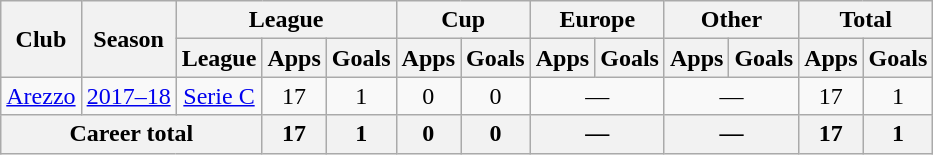<table class="wikitable" style="text-align: center;">
<tr>
<th rowspan="2">Club</th>
<th rowspan="2">Season</th>
<th colspan="3">League</th>
<th colspan="2">Cup</th>
<th colspan="2">Europe</th>
<th colspan="2">Other</th>
<th colspan="2">Total</th>
</tr>
<tr>
<th>League</th>
<th>Apps</th>
<th>Goals</th>
<th>Apps</th>
<th>Goals</th>
<th>Apps</th>
<th>Goals</th>
<th>Apps</th>
<th>Goals</th>
<th>Apps</th>
<th>Goals</th>
</tr>
<tr>
<td><a href='#'>Arezzo</a></td>
<td><a href='#'>2017–18</a></td>
<td><a href='#'>Serie C</a></td>
<td>17</td>
<td>1</td>
<td>0</td>
<td>0</td>
<td colspan="2">—</td>
<td colspan="2">—</td>
<td>17</td>
<td>1</td>
</tr>
<tr>
<th colspan="3">Career total</th>
<th>17</th>
<th>1</th>
<th>0</th>
<th>0</th>
<th colspan="2">—</th>
<th colspan="2">—</th>
<th>17</th>
<th>1</th>
</tr>
</table>
